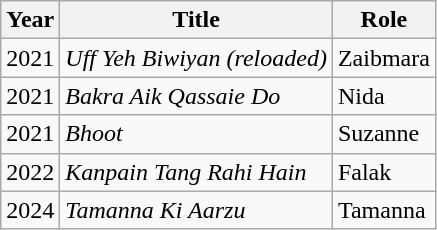<table class="wikitable sortable plainrowheaders">
<tr style="text-align:center;">
<th scope="col">Year</th>
<th scope="col">Title</th>
<th scope="col">Role</th>
</tr>
<tr>
<td>2021</td>
<td><em>Uff Yeh Biwiyan (reloaded)</em></td>
<td>Zaibmara</td>
</tr>
<tr>
<td>2021</td>
<td><em>Bakra Aik Qassaie Do</em></td>
<td>Nida</td>
</tr>
<tr>
<td>2021</td>
<td><em>Bhoot</em></td>
<td>Suzanne</td>
</tr>
<tr>
<td>2022</td>
<td><em>Kanpain Tang Rahi Hain</em></td>
<td>Falak</td>
</tr>
<tr>
<td>2024</td>
<td><em>Tamanna Ki Aarzu</em></td>
<td>Tamanna</td>
</tr>
</table>
